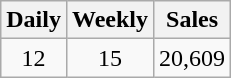<table class="wikitable">
<tr>
<th>Daily</th>
<th>Weekly</th>
<th>Sales</th>
</tr>
<tr>
<td style="text-align:center;">12</td>
<td style="text-align:center;">15</td>
<td>20,609 </td>
</tr>
</table>
